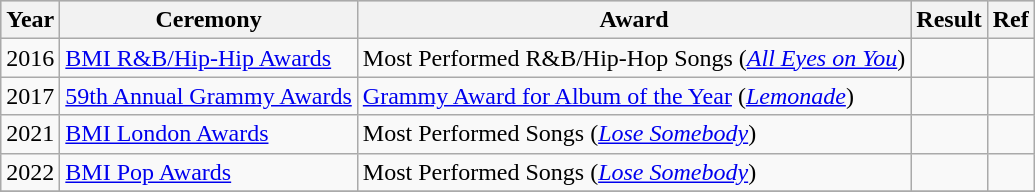<table class="wikitable">
<tr style="background:#ccc; text-align:center;">
<th scope="col">Year</th>
<th scope="col">Ceremony</th>
<th scope="col">Award</th>
<th scope="col">Result</th>
<th>Ref</th>
</tr>
<tr>
<td>2016</td>
<td><a href='#'>BMI R&B/Hip-Hip Awards</a></td>
<td>Most Performed R&B/Hip-Hop Songs (<em><a href='#'>All Eyes on You</a></em>)</td>
<td></td>
<td style="text-align:center;"></td>
</tr>
<tr>
<td>2017</td>
<td><a href='#'>59th Annual Grammy Awards</a></td>
<td><a href='#'>Grammy Award for Album of the Year</a> (<em><a href='#'>Lemonade</a></em>)</td>
<td></td>
<td style="text-align:center;"></td>
</tr>
<tr>
<td>2021</td>
<td><a href='#'>BMI London Awards</a></td>
<td>Most Performed Songs (<em><a href='#'>Lose Somebody</a></em>)</td>
<td></td>
<td style="text-align:center;"></td>
</tr>
<tr>
<td>2022</td>
<td><a href='#'>BMI Pop Awards</a></td>
<td>Most Performed Songs (<em><a href='#'>Lose Somebody</a></em>)</td>
<td></td>
<td style="text-align:center;"></td>
</tr>
<tr>
</tr>
</table>
